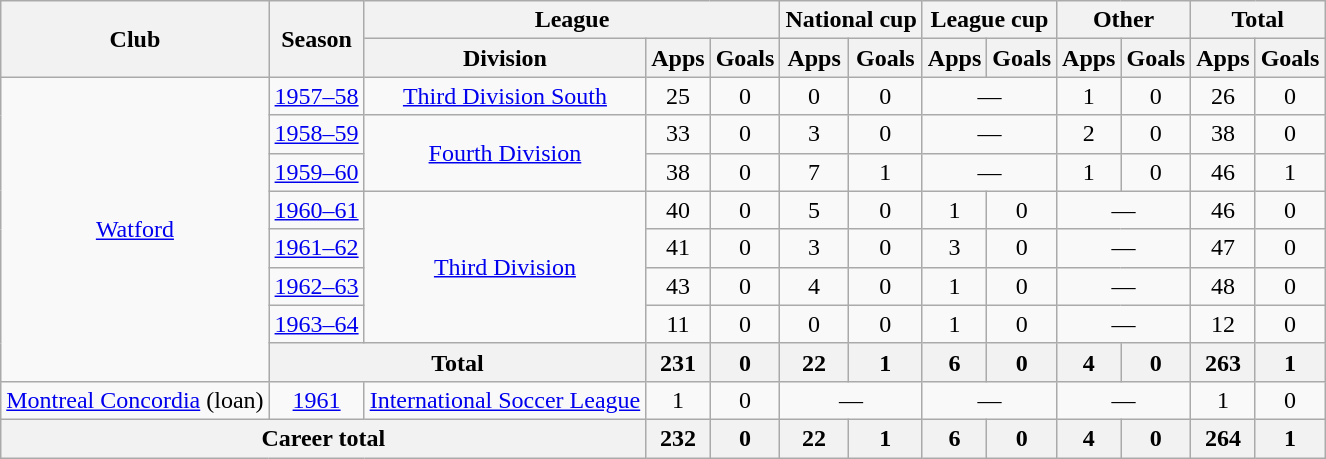<table class="wikitable" style="text-align: center;">
<tr>
<th rowspan="2">Club</th>
<th rowspan="2">Season</th>
<th colspan="3">League</th>
<th colspan="2">National cup</th>
<th colspan="2">League cup</th>
<th colspan="2">Other</th>
<th colspan="2">Total</th>
</tr>
<tr>
<th>Division</th>
<th>Apps</th>
<th>Goals</th>
<th>Apps</th>
<th>Goals</th>
<th>Apps</th>
<th>Goals</th>
<th>Apps</th>
<th>Goals</th>
<th>Apps</th>
<th>Goals</th>
</tr>
<tr>
<td rowspan="8"><a href='#'>Watford</a></td>
<td><a href='#'>1957–58</a></td>
<td><a href='#'>Third Division South</a></td>
<td>25</td>
<td>0</td>
<td>0</td>
<td>0</td>
<td colspan="2">—</td>
<td>1</td>
<td>0</td>
<td>26</td>
<td>0</td>
</tr>
<tr>
<td><a href='#'>1958–59</a></td>
<td rowspan="2"><a href='#'>Fourth Division</a></td>
<td>33</td>
<td>0</td>
<td>3</td>
<td>0</td>
<td colspan="2">—</td>
<td>2</td>
<td>0</td>
<td>38</td>
<td>0</td>
</tr>
<tr>
<td><a href='#'>1959–60</a></td>
<td>38</td>
<td>0</td>
<td>7</td>
<td>1</td>
<td colspan="2">—</td>
<td>1</td>
<td>0</td>
<td>46</td>
<td>1</td>
</tr>
<tr>
<td><a href='#'>1960–61</a></td>
<td rowspan="4"><a href='#'>Third Division</a></td>
<td>40</td>
<td>0</td>
<td>5</td>
<td>0</td>
<td>1</td>
<td>0</td>
<td colspan="2">—</td>
<td>46</td>
<td>0</td>
</tr>
<tr>
<td><a href='#'>1961–62</a></td>
<td>41</td>
<td>0</td>
<td>3</td>
<td>0</td>
<td>3</td>
<td>0</td>
<td colspan="2">—</td>
<td>47</td>
<td>0</td>
</tr>
<tr>
<td><a href='#'>1962–63</a></td>
<td>43</td>
<td>0</td>
<td>4</td>
<td>0</td>
<td>1</td>
<td>0</td>
<td colspan="2">—</td>
<td>48</td>
<td>0</td>
</tr>
<tr>
<td><a href='#'>1963–64</a></td>
<td>11</td>
<td>0</td>
<td>0</td>
<td>0</td>
<td>1</td>
<td>0</td>
<td colspan="2">—</td>
<td>12</td>
<td>0</td>
</tr>
<tr>
<th colspan="2">Total</th>
<th>231</th>
<th>0</th>
<th>22</th>
<th>1</th>
<th>6</th>
<th>0</th>
<th>4</th>
<th>0</th>
<th>263</th>
<th>1</th>
</tr>
<tr>
<td><a href='#'>Montreal Concordia</a> (loan)</td>
<td><a href='#'>1961</a></td>
<td><a href='#'>International Soccer League</a></td>
<td>1</td>
<td>0</td>
<td colspan="2">—</td>
<td colspan="2">—</td>
<td colspan="2">—</td>
<td>1</td>
<td>0</td>
</tr>
<tr>
<th colspan="3">Career total</th>
<th>232</th>
<th>0</th>
<th>22</th>
<th>1</th>
<th>6</th>
<th>0</th>
<th>4</th>
<th>0</th>
<th>264</th>
<th>1</th>
</tr>
</table>
